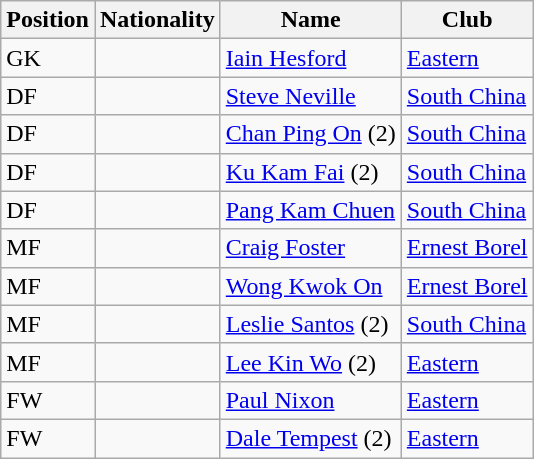<table class="wikitable">
<tr>
<th>Position</th>
<th>Nationality</th>
<th>Name</th>
<th>Club</th>
</tr>
<tr>
<td>GK</td>
<td></td>
<td><a href='#'>Iain Hesford</a></td>
<td><a href='#'>Eastern</a></td>
</tr>
<tr>
<td>DF</td>
<td></td>
<td><a href='#'>Steve Neville</a></td>
<td><a href='#'>South China</a></td>
</tr>
<tr>
<td>DF</td>
<td></td>
<td><a href='#'>Chan Ping On</a> (2)</td>
<td><a href='#'>South China</a></td>
</tr>
<tr>
<td>DF</td>
<td></td>
<td><a href='#'>Ku Kam Fai</a> (2)</td>
<td><a href='#'>South China</a></td>
</tr>
<tr>
<td>DF</td>
<td></td>
<td><a href='#'>Pang Kam Chuen</a></td>
<td><a href='#'>South China</a></td>
</tr>
<tr>
<td>MF</td>
<td></td>
<td><a href='#'>Craig Foster</a></td>
<td><a href='#'>Ernest Borel</a></td>
</tr>
<tr>
<td>MF</td>
<td></td>
<td><a href='#'>Wong Kwok On</a></td>
<td><a href='#'>Ernest Borel</a></td>
</tr>
<tr>
<td>MF</td>
<td></td>
<td><a href='#'>Leslie Santos</a> (2)</td>
<td><a href='#'>South China</a></td>
</tr>
<tr>
<td>MF</td>
<td></td>
<td><a href='#'>Lee Kin Wo</a> (2)</td>
<td><a href='#'>Eastern</a></td>
</tr>
<tr>
<td>FW</td>
<td></td>
<td><a href='#'>Paul Nixon</a></td>
<td><a href='#'>Eastern</a></td>
</tr>
<tr>
<td>FW</td>
<td></td>
<td><a href='#'>Dale Tempest</a> (2)</td>
<td><a href='#'>Eastern</a></td>
</tr>
</table>
